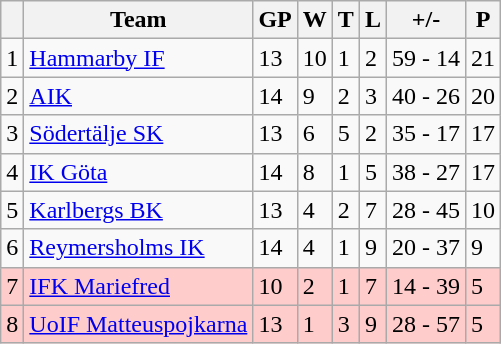<table class="wikitable">
<tr>
<th></th>
<th>Team</th>
<th>GP</th>
<th>W</th>
<th>T</th>
<th>L</th>
<th>+/-</th>
<th>P</th>
</tr>
<tr>
<td>1</td>
<td><a href='#'>Hammarby IF</a></td>
<td>13</td>
<td>10</td>
<td>1</td>
<td>2</td>
<td>59 - 14</td>
<td>21</td>
</tr>
<tr>
<td>2</td>
<td><a href='#'>AIK</a></td>
<td>14</td>
<td>9</td>
<td>2</td>
<td>3</td>
<td>40 - 26</td>
<td>20</td>
</tr>
<tr>
<td>3</td>
<td><a href='#'>Södertälje SK</a></td>
<td>13</td>
<td>6</td>
<td>5</td>
<td>2</td>
<td>35 - 17</td>
<td>17</td>
</tr>
<tr>
<td>4</td>
<td><a href='#'>IK Göta</a></td>
<td>14</td>
<td>8</td>
<td>1</td>
<td>5</td>
<td>38 - 27</td>
<td>17</td>
</tr>
<tr>
<td>5</td>
<td><a href='#'>Karlbergs BK</a></td>
<td>13</td>
<td>4</td>
<td>2</td>
<td>7</td>
<td>28 - 45</td>
<td>10</td>
</tr>
<tr>
<td>6</td>
<td><a href='#'>Reymersholms IK</a></td>
<td>14</td>
<td>4</td>
<td>1</td>
<td>9</td>
<td>20 - 37</td>
<td>9</td>
</tr>
<tr align="left" style="background:#ffcccc;">
<td>7</td>
<td><a href='#'>IFK Mariefred</a></td>
<td>10</td>
<td>2</td>
<td>1</td>
<td>7</td>
<td>14 - 39</td>
<td>5</td>
</tr>
<tr align="left" style="background:#ffcccc;">
<td>8</td>
<td><a href='#'>UoIF Matteuspojkarna</a></td>
<td>13</td>
<td>1</td>
<td>3</td>
<td>9</td>
<td>28 - 57</td>
<td>5</td>
</tr>
</table>
